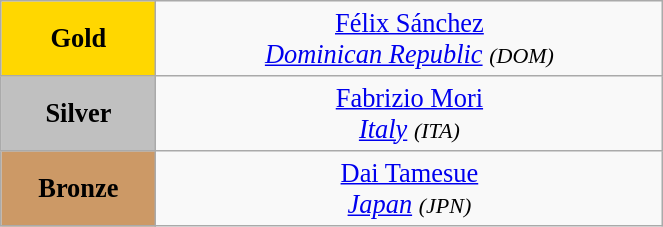<table class="wikitable" style=" text-align:center; font-size:110%;" width="35%">
<tr>
<td bgcolor="gold"><strong>Gold</strong></td>
<td> <a href='#'>Félix Sánchez</a><br><em><a href='#'>Dominican Republic</a> <small>(DOM)</small></em></td>
</tr>
<tr>
<td bgcolor="silver"><strong>Silver</strong></td>
<td> <a href='#'>Fabrizio Mori</a><br><em><a href='#'>Italy</a> <small>(ITA)</small></em></td>
</tr>
<tr>
<td bgcolor="CC9966"><strong>Bronze</strong></td>
<td> <a href='#'>Dai Tamesue</a><br><em><a href='#'>Japan</a> <small>(JPN)</small></em></td>
</tr>
</table>
